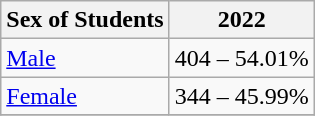<table class="wikitable">
<tr>
<th>Sex of Students</th>
<th>2022</th>
</tr>
<tr>
<td><a href='#'>Male</a></td>
<td>404 – 54.01%</td>
</tr>
<tr>
<td><a href='#'>Female</a></td>
<td>344 – 45.99%</td>
</tr>
<tr>
</tr>
</table>
